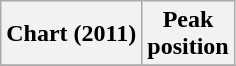<table class="wikitable plainrowheaders">
<tr>
<th>Chart (2011)</th>
<th>Peak<br>position</th>
</tr>
<tr>
</tr>
</table>
